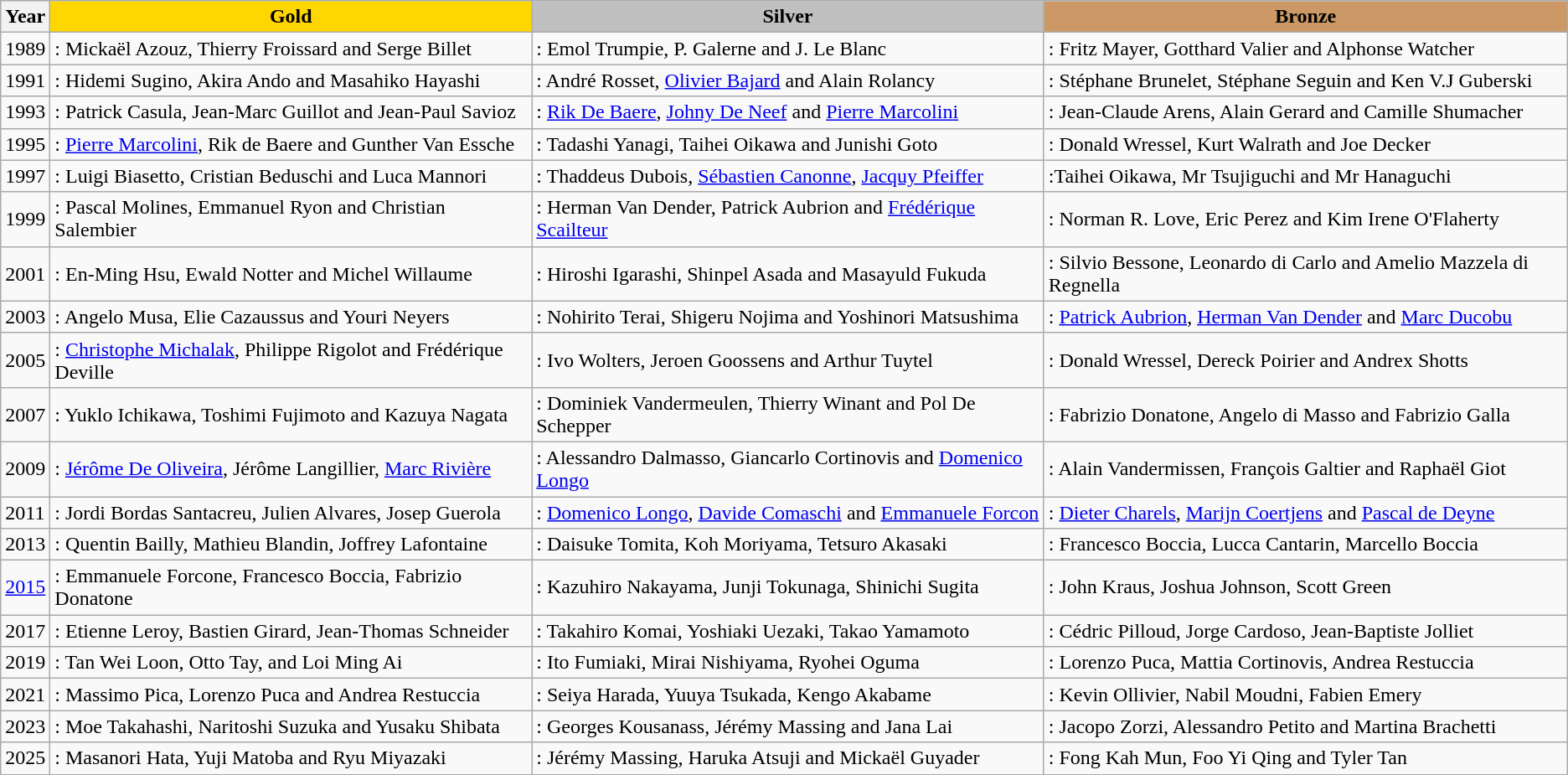<table class="wikitable">
<tr>
<th>Year</th>
<th style="background-color:gold;">Gold</th>
<th style="background-color:silver;">Silver</th>
<th style="background-color:#cc9966;">Bronze</th>
</tr>
<tr>
<td>1989</td>
<td> : Mickaël Azouz, Thierry Froissard and Serge Billet</td>
<td> : Emol Trumpie, P. Galerne and J. Le Blanc</td>
<td> : Fritz Mayer, Gotthard Valier and Alphonse Watcher</td>
</tr>
<tr>
<td>1991</td>
<td> : Hidemi Sugino, Akira Ando and Masahiko Hayashi</td>
<td> : André Rosset, <a href='#'>Olivier Bajard</a> and Alain Rolancy</td>
<td> : Stéphane Brunelet, Stéphane Seguin and Ken V.J Guberski</td>
</tr>
<tr>
<td>1993</td>
<td> : Patrick Casula, Jean-Marc Guillot and Jean-Paul Savioz</td>
<td> : <a href='#'>Rik De Baere</a>, <a href='#'>Johny De Neef</a> and <a href='#'>Pierre Marcolini</a></td>
<td> : Jean-Claude Arens, Alain Gerard and Camille Shumacher</td>
</tr>
<tr>
<td>1995</td>
<td> : <a href='#'>Pierre Marcolini</a>, Rik de Baere and Gunther Van Essche</td>
<td> : Tadashi Yanagi, Taihei Oikawa and Junishi Goto</td>
<td> : Donald Wressel, Kurt Walrath and Joe Decker</td>
</tr>
<tr>
<td>1997</td>
<td> : Luigi Biasetto, Cristian Beduschi and Luca Mannori</td>
<td> : Thaddeus Dubois, <a href='#'>Sébastien Canonne</a>, <a href='#'>Jacquy Pfeiffer</a></td>
<td> :Taihei Oikawa, Mr Tsujiguchi and Mr Hanaguchi</td>
</tr>
<tr>
<td>1999</td>
<td> : Pascal Molines, Emmanuel Ryon and Christian Salembier</td>
<td> : Herman Van Dender, Patrick Aubrion and <a href='#'>Frédérique Scailteur</a></td>
<td> : Norman R. Love, Eric Perez and Kim Irene O'Flaherty</td>
</tr>
<tr>
<td>2001</td>
<td> : En-Ming Hsu, Ewald Notter and Michel Willaume</td>
<td> : Hiroshi Igarashi, Shinpel Asada and Masayuld Fukuda</td>
<td> : Silvio Bessone, Leonardo di Carlo and Amelio Mazzela di Regnella</td>
</tr>
<tr>
<td>2003</td>
<td> : Angelo Musa, Elie Cazaussus and Youri Neyers</td>
<td> : Nohirito Terai, Shigeru Nojima and Yoshinori Matsushima</td>
<td> : <a href='#'>Patrick Aubrion</a>, <a href='#'>Herman Van Dender</a> and <a href='#'>Marc Ducobu</a></td>
</tr>
<tr>
<td>2005</td>
<td> : <a href='#'>Christophe Michalak</a>, Philippe Rigolot and Frédérique Deville</td>
<td> : Ivo Wolters, Jeroen Goossens and Arthur Tuytel</td>
<td> : Donald Wressel, Dereck Poirier and Andrex Shotts</td>
</tr>
<tr>
<td>2007</td>
<td> : Yuklo Ichikawa, Toshimi Fujimoto and Kazuya Nagata</td>
<td> : Dominiek Vandermeulen, Thierry Winant and Pol De Schepper</td>
<td> : Fabrizio Donatone, Angelo di Masso and Fabrizio Galla</td>
</tr>
<tr>
<td>2009</td>
<td> : <a href='#'>Jérôme De Oliveira</a>, Jérôme Langillier, <a href='#'>Marc Rivière</a></td>
<td> : Alessandro Dalmasso, Giancarlo Cortinovis and <a href='#'>Domenico Longo</a></td>
<td> : Alain Vandermissen, François Galtier and Raphaël Giot</td>
</tr>
<tr>
<td>2011</td>
<td> : Jordi Bordas Santacreu, Julien Alvares, Josep Guerola</td>
<td> : <a href='#'>Domenico Longo</a>, <a href='#'>Davide Comaschi</a> and <a href='#'>Emmanuele Forcon</a></td>
<td> : <a href='#'>Dieter Charels</a>, <a href='#'>Marijn Coertjens</a> and <a href='#'>Pascal de Deyne</a></td>
</tr>
<tr>
<td>2013 </td>
<td> : Quentin Bailly, Mathieu Blandin, Joffrey Lafontaine</td>
<td> : Daisuke Tomita, Koh Moriyama, Tetsuro Akasaki</td>
<td> : Francesco Boccia, Lucca Cantarin, Marcello Boccia</td>
</tr>
<tr>
<td><a href='#'>2015</a></td>
<td> : Emmanuele Forcone, Francesco Boccia, Fabrizio Donatone</td>
<td> : Kazuhiro Nakayama, Junji Tokunaga, Shinichi Sugita</td>
<td> : John Kraus, Joshua Johnson, Scott Green</td>
</tr>
<tr>
<td>2017</td>
<td> : Etienne Leroy, Bastien Girard, Jean-Thomas Schneider</td>
<td> : Takahiro Komai, Yoshiaki Uezaki, Takao Yamamoto</td>
<td> : Cédric Pilloud, Jorge Cardoso, Jean-Baptiste Jolliet</td>
</tr>
<tr>
<td>2019</td>
<td> : Tan Wei Loon, Otto Tay, and Loi Ming Ai</td>
<td> : Ito Fumiaki, Mirai Nishiyama, Ryohei Oguma</td>
<td> : Lorenzo Puca, Mattia Cortinovis, Andrea Restuccia</td>
</tr>
<tr>
<td>2021</td>
<td> : Massimo Pica, Lorenzo Puca and Andrea Restuccia</td>
<td> : Seiya Harada, Yuuya Tsukada, Kengo Akabame</td>
<td> : Kevin Ollivier, Nabil Moudni, Fabien Emery</td>
</tr>
<tr>
<td>2023</td>
<td> : Moe Takahashi, Naritoshi Suzuka and Yusaku Shibata</td>
<td> : Georges Kousanass, Jérémy Massing and Jana Lai</td>
<td> : Jacopo Zorzi, Alessandro Petito and Martina Brachetti</td>
</tr>
<tr>
<td>2025</td>
<td> : Masanori Hata, Yuji Matoba and Ryu Miyazaki</td>
<td> : Jérémy Massing, Haruka Atsuji and Mickaël Guyader</td>
<td> : Fong Kah Mun, Foo Yi Qing and Tyler Tan</td>
</tr>
</table>
